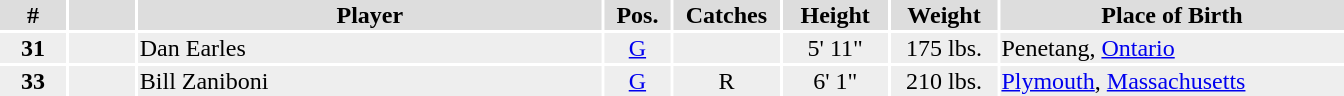<table width=900 style="text-align:center;">
<tr>
<th colspan=8></th>
</tr>
<tr style="background:#dddddd;">
<th width=5%>#</th>
<th width=5%></th>
<th width=35%>Player</th>
<th width=5%>Pos.</th>
<th width=8%>Catches</th>
<th width=8%>Height</th>
<th width=8%>Weight</th>
<th width=37%>Place of Birth</th>
</tr>
<tr style="background:#eeeeee;">
<td><strong>31</strong></td>
<td></td>
<td style="text-align:left;">Dan Earles</td>
<td><a href='#'>G</a></td>
<td></td>
<td>5' 11"</td>
<td>175 lbs.</td>
<td style="text-align:left;">Penetang, <a href='#'>Ontario</a></td>
</tr>
<tr style="background:#eeeeee;">
<td><strong>33</strong></td>
<td></td>
<td style="text-align:left;">Bill Zaniboni</td>
<td><a href='#'>G</a></td>
<td>R</td>
<td>6' 1"</td>
<td>210 lbs.</td>
<td style="text-align:left;"><a href='#'>Plymouth</a>, <a href='#'>Massachusetts</a></td>
</tr>
</table>
